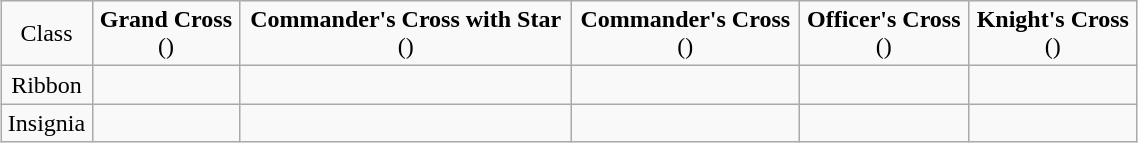<table class=wikitable width=60% style="text-align: center;margin: 1em auto;">
<tr>
<td>Class</td>
<td><strong>Grand Cross</strong><br>()</td>
<td><strong>Commander's Cross with Star</strong><br>()</td>
<td><strong>Commander's Cross</strong><br>()</td>
<td><strong>Officer's Cross</strong><br>()</td>
<td><strong>Knight's Cross</strong><br>()</td>
</tr>
<tr>
<td>Ribbon</td>
<td></td>
<td></td>
<td></td>
<td></td>
<td></td>
</tr>
<tr>
<td>Insignia</td>
<td></td>
<td></td>
<td></td>
<td></td>
<td></td>
</tr>
</table>
